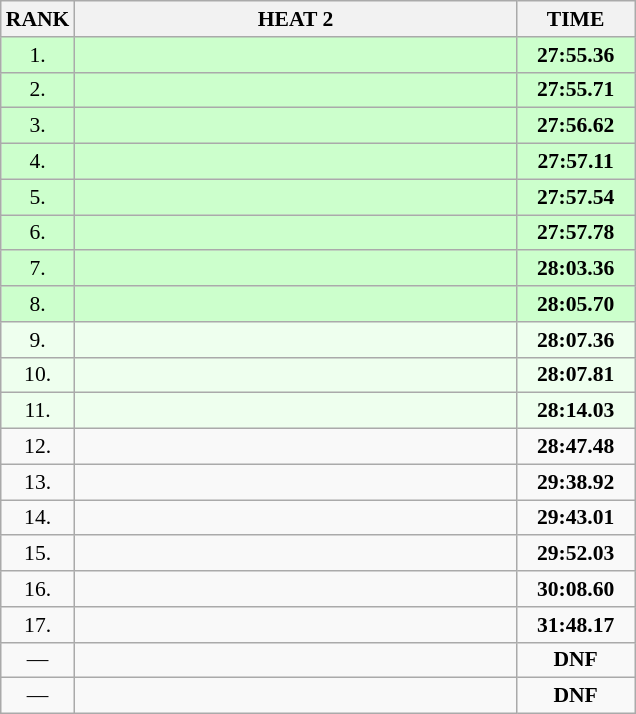<table class="wikitable" style="border-collapse: collapse; font-size: 90%;">
<tr>
<th>RANK</th>
<th style="width: 20em">HEAT 2</th>
<th style="width: 5em">TIME</th>
</tr>
<tr bgcolor=#CCFFCC>
<td align="center">1.</td>
<td></td>
<td align="center"><strong>27:55.36 </strong></td>
</tr>
<tr bgcolor=#CCFFCC>
<td align="center">2.</td>
<td></td>
<td align="center"><strong>27:55.71 </strong></td>
</tr>
<tr bgcolor=#CCFFCC>
<td align="center">3.</td>
<td></td>
<td align="center"><strong>27:56.62 </strong></td>
</tr>
<tr bgcolor=#CCFFCC>
<td align="center">4.</td>
<td></td>
<td align="center"><strong>27:57.11 </strong></td>
</tr>
<tr bgcolor=#CCFFCC>
<td align="center">5.</td>
<td></td>
<td align="center"><strong>27:57.54 </strong></td>
</tr>
<tr bgcolor=#CCFFCC>
<td align="center">6.</td>
<td></td>
<td align="center"><strong>27:57.78 </strong></td>
</tr>
<tr bgcolor=#CCFFCC>
<td align="center">7.</td>
<td></td>
<td align="center"><strong>28:03.36 </strong></td>
</tr>
<tr bgcolor=#CCFFCC>
<td align="center">8.</td>
<td></td>
<td align="center"><strong>28:05.70 </strong></td>
</tr>
<tr bgcolor=#EEFFEE>
<td align="center">9.</td>
<td></td>
<td align="center"><strong>28:07.36 </strong></td>
</tr>
<tr bgcolor=#EEFFEE>
<td align="center">10.</td>
<td></td>
<td align="center"><strong>28:07.81 </strong></td>
</tr>
<tr bgcolor=#EEFFEE>
<td align="center">11.</td>
<td></td>
<td align="center"><strong>28:14.03 </strong></td>
</tr>
<tr>
<td align="center">12.</td>
<td></td>
<td align="center"><strong>28:47.48 </strong></td>
</tr>
<tr>
<td align="center">13.</td>
<td></td>
<td align="center"><strong>29:38.92 </strong></td>
</tr>
<tr>
<td align="center">14.</td>
<td></td>
<td align="center"><strong>29:43.01 </strong></td>
</tr>
<tr>
<td align="center">15.</td>
<td></td>
<td align="center"><strong>29:52.03 </strong></td>
</tr>
<tr>
<td align="center">16.</td>
<td></td>
<td align="center"><strong>30:08.60 </strong></td>
</tr>
<tr>
<td align="center">17.</td>
<td></td>
<td align="center"><strong>31:48.17 </strong></td>
</tr>
<tr>
<td align="center">—</td>
<td></td>
<td align="center"><strong>DNF </strong></td>
</tr>
<tr>
<td align="center">—</td>
<td></td>
<td align="center"><strong>DNF </strong></td>
</tr>
</table>
